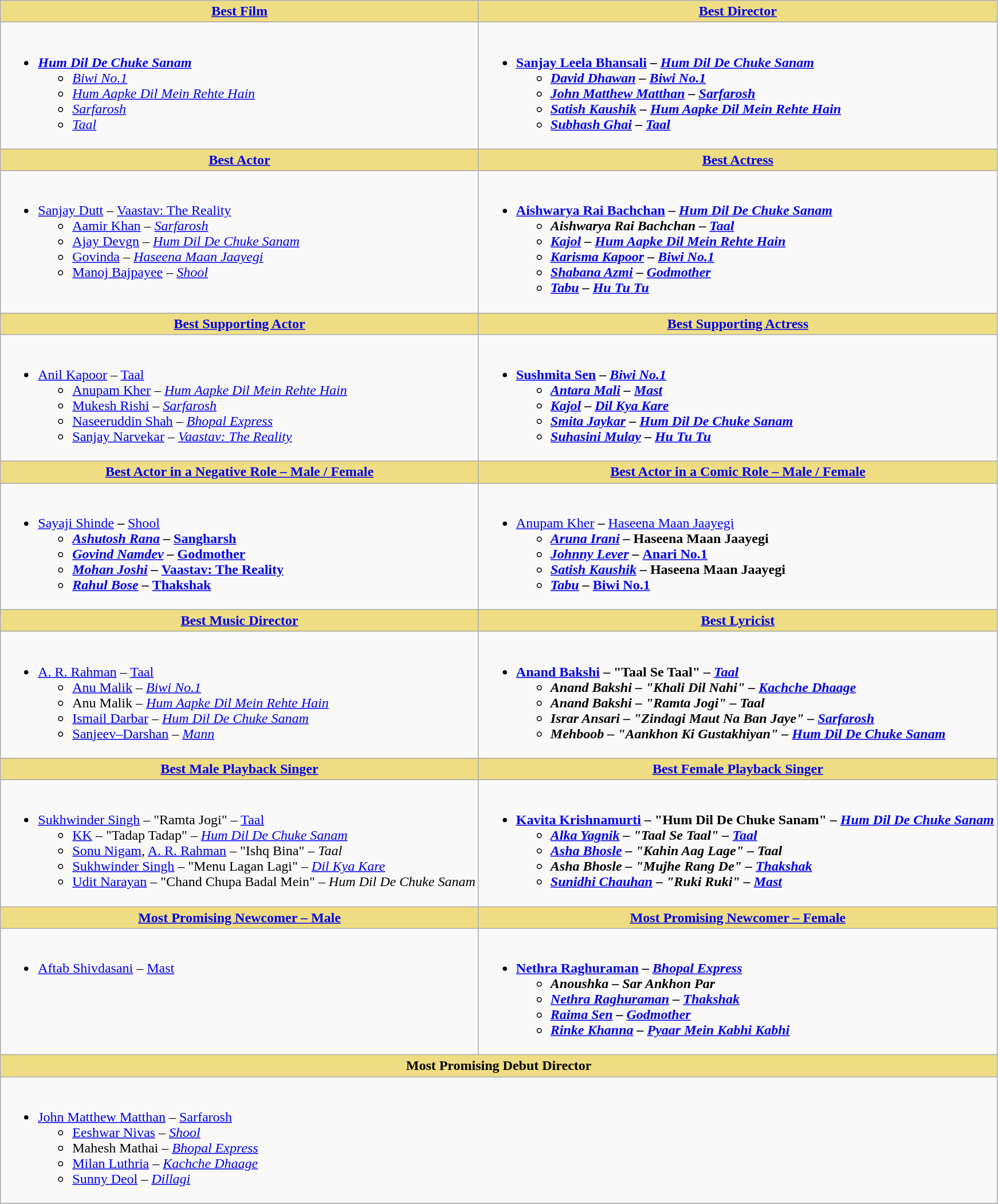<table class="wikitable">
<tr>
<th style="background:#EEDD82;" !align="center"><a href='#'>Best Film</a></th>
<th style="background:#EEDD82;" !align="center"><a href='#'>Best Director</a></th>
</tr>
<tr>
<td valign="top"><br><ul><li><strong><em><a href='#'>Hum Dil De Chuke Sanam</a></em></strong><ul><li><em><a href='#'>Biwi No.1</a></em></li><li><em><a href='#'>Hum Aapke Dil Mein Rehte Hain</a></em></li><li><em><a href='#'>Sarfarosh</a></em></li><li><em><a href='#'>Taal</a></em></li></ul></li></ul></td>
<td valign="top"><br><ul><li><strong><a href='#'>Sanjay Leela Bhansali</a> – <em><a href='#'>Hum Dil De Chuke Sanam</a><strong><em><ul><li><a href='#'>David Dhawan</a> – </em><a href='#'>Biwi No.1</a><em></li><li><a href='#'>John Matthew Matthan</a> – </em><a href='#'>Sarfarosh</a><em></li><li><a href='#'>Satish Kaushik</a> – </em><a href='#'>Hum Aapke Dil Mein Rehte Hain</a><em></li><li><a href='#'>Subhash Ghai</a> – </em><a href='#'>Taal</a><em></li></ul></li></ul></td>
</tr>
<tr>
<th style="background:#EEDD82;" ! align="center"><a href='#'>Best Actor</a></th>
<th style="background:#EEDD82;" ! align="center"><a href='#'>Best Actress</a></th>
</tr>
<tr>
<td valign="top"><br><ul><li></strong><a href='#'>Sanjay Dutt</a> – </em><a href='#'>Vaastav: The Reality</a></em></strong><ul><li><a href='#'>Aamir Khan</a> – <em><a href='#'>Sarfarosh</a></em></li><li><a href='#'>Ajay Devgn</a> – <em><a href='#'>Hum Dil De Chuke Sanam</a></em></li><li><a href='#'>Govinda</a> – <em><a href='#'>Haseena Maan Jaayegi</a></em></li><li><a href='#'>Manoj Bajpayee</a> – <em><a href='#'>Shool</a></em></li></ul></li></ul></td>
<td valign="top"><br><ul><li><strong><a href='#'>Aishwarya Rai Bachchan</a> – <em><a href='#'>Hum Dil De Chuke Sanam</a><strong><em><ul><li>Aishwarya Rai Bachchan – <a href='#'></em>Taal<em></a></li><li><a href='#'>Kajol</a> – </em><a href='#'>Hum Aapke Dil Mein Rehte Hain</a><em></li><li><a href='#'>Karisma Kapoor</a> – </em><a href='#'>Biwi No.1</a><em></li><li><a href='#'>Shabana Azmi</a> – </em><a href='#'>Godmother</a><em></li><li><a href='#'>Tabu</a> – </em><a href='#'>Hu Tu Tu</a><em></li></ul></li></ul></td>
</tr>
<tr>
<th style="background:#EEDD82;" ! align="center"><a href='#'>Best Supporting Actor</a></th>
<th style="background:#EEDD82;" ! align="center"><a href='#'>Best Supporting Actress</a></th>
</tr>
<tr>
<td valign="top"><br><ul><li></strong><a href='#'>Anil Kapoor</a> – </em><a href='#'>Taal</a></em></strong><ul><li><a href='#'>Anupam Kher</a> – <em><a href='#'>Hum Aapke Dil Mein Rehte Hain</a></em></li><li><a href='#'>Mukesh Rishi</a> – <em><a href='#'>Sarfarosh</a></em></li><li><a href='#'>Naseeruddin Shah</a> – <em><a href='#'>Bhopal Express</a></em></li><li><a href='#'>Sanjay Narvekar</a> – <em><a href='#'>Vaastav: The Reality</a></em></li></ul></li></ul></td>
<td valign="top"><br><ul><li><strong><a href='#'>Sushmita Sen</a> – <em><a href='#'>Biwi No.1</a><strong><em><ul><li><a href='#'>Antara Mali</a> – </em><a href='#'>Mast</a><em></li><li><a href='#'>Kajol</a> – </em><a href='#'>Dil Kya Kare</a><em></li><li><a href='#'>Smita Jaykar</a> – </em><a href='#'>Hum Dil De Chuke Sanam</a><em></li><li><a href='#'>Suhasini Mulay</a> – </em><a href='#'>Hu Tu Tu</a><em></li></ul></li></ul></td>
</tr>
<tr>
<th style="background:#EEDD82;" ! align="center"><a href='#'>Best Actor in a Negative Role – Male / Female</a></th>
<th style="background:#EEDD82;" ! align="center"><a href='#'>Best Actor in a Comic Role – Male / Female</a></th>
</tr>
<tr>
<td valign="top"><br><ul><li></strong><a href='#'>Sayaji Shinde</a><strong> – </em></strong><a href='#'>Shool</a><strong><em><ul><li><a href='#'>Ashutosh Rana</a> – </em><a href='#'>Sangharsh</a><em></li><li><a href='#'>Govind Namdev</a> – </em><a href='#'>Godmother</a><em></li><li><a href='#'>Mohan Joshi</a> – </em><a href='#'>Vaastav: The Reality</a><em></li><li><a href='#'>Rahul Bose</a> – </em><a href='#'>Thakshak</a><em></li></ul></li></ul></td>
<td valign="top"><br><ul><li></strong><a href='#'>Anupam Kher</a><strong> – </em></strong><a href='#'>Haseena Maan Jaayegi</a><strong><em><ul><li><a href='#'>Aruna Irani</a> – </em>Haseena Maan Jaayegi<em></li><li><a href='#'>Johnny Lever</a> – </em><a href='#'>Anari No.1</a><em></li><li><a href='#'>Satish Kaushik</a> – </em>Haseena Maan Jaayegi<em></li><li><a href='#'>Tabu</a> – </em><a href='#'>Biwi No.1</a><em></li></ul></li></ul></td>
</tr>
<tr>
<th style="background:#EEDD82;" ! align="center"><a href='#'>Best Music Director</a></th>
<th style="background:#EEDD82;" ! align="center"><a href='#'>Best Lyricist</a></th>
</tr>
<tr>
<td valign="top"><br><ul><li></strong><a href='#'>A. R. Rahman</a> – </em><a href='#'>Taal</a></em></strong><ul><li><a href='#'>Anu Malik</a> – <em><a href='#'>Biwi No.1</a></em></li><li>Anu Malik – <em><a href='#'>Hum Aapke Dil Mein Rehte Hain</a></em></li><li><a href='#'>Ismail Darbar</a> – <em><a href='#'>Hum Dil De Chuke Sanam</a></em></li><li><a href='#'>Sanjeev–Darshan</a> – <em><a href='#'>Mann</a></em></li></ul></li></ul></td>
<td valign="top"><br><ul><li><strong><a href='#'>Anand Bakshi</a> – "Taal Se Taal" – <em><a href='#'>Taal</a><strong><em><ul><li>Anand Bakshi – "Khali Dil Nahi" – </em><a href='#'>Kachche Dhaage</a><em></li><li>Anand Bakshi – "Ramta Jogi" – </em>Taal<em></li><li>Israr Ansari – "Zindagi Maut Na Ban Jaye" – </em><a href='#'>Sarfarosh</a><em></li><li>Mehboob – "Aankhon Ki Gustakhiyan" – </em><a href='#'>Hum Dil De Chuke Sanam</a><em></li></ul></li></ul></td>
</tr>
<tr>
<th style="background:#EEDD82;" ! align="center"><a href='#'>Best Male Playback Singer</a></th>
<th style="background:#EEDD82;" ! align="center"><a href='#'>Best Female Playback Singer</a></th>
</tr>
<tr>
<td valign="top"><br><ul><li></strong><a href='#'>Sukhwinder Singh</a> – "Ramta Jogi" – </em><a href='#'>Taal</a></em></strong><ul><li><a href='#'>KK</a> – "Tadap Tadap" – <em><a href='#'>Hum Dil De Chuke Sanam</a></em></li><li><a href='#'>Sonu Nigam</a>, <a href='#'>A. R. Rahman</a> – "Ishq Bina" – <em>Taal</em></li><li><a href='#'>Sukhwinder Singh</a> – "Menu Lagan Lagi" – <em><a href='#'>Dil Kya Kare</a></em></li><li><a href='#'>Udit Narayan</a> – "Chand Chupa Badal Mein" – <em>Hum Dil De Chuke Sanam</em></li></ul></li></ul></td>
<td valign="top"><br><ul><li><strong><a href='#'>Kavita Krishnamurti</a> – "Hum Dil De Chuke Sanam" – <em><a href='#'>Hum Dil De Chuke Sanam</a><strong><em><ul><li><a href='#'>Alka Yagnik</a> – "Taal Se Taal" – </em><a href='#'>Taal</a><em></li><li><a href='#'>Asha Bhosle</a> – "Kahin Aag Lage" – </em>Taal<em></li><li>Asha Bhosle – "Mujhe Rang De" – </em><a href='#'>Thakshak</a><em></li><li><a href='#'>Sunidhi Chauhan</a> – "Ruki Ruki" – </em><a href='#'>Mast</a><em></li></ul></li></ul></td>
</tr>
<tr>
<th style="background:#EEDD82;" ! align="center"><a href='#'>Most Promising Newcomer – Male</a></th>
<th style="background:#EEDD82;" ! align="center"><a href='#'>Most Promising Newcomer – Female</a></th>
</tr>
<tr>
<td valign="top"><br><ul><li></strong><a href='#'>Aftab Shivdasani</a> – </em><a href='#'>Mast</a></em></strong></li></ul></td>
<td valign="top"><br><ul><li><strong><a href='#'>Nethra Raghuraman</a> –  <em><a href='#'>Bhopal Express</a><strong><em><ul><li>Anoushka – </em>Sar Ankhon Par<em></li><li><a href='#'>Nethra Raghuraman</a> – </em><a href='#'>Thakshak</a><em></li><li><a href='#'>Raima Sen</a> – </em><a href='#'>Godmother</a><em></li><li><a href='#'>Rinke Khanna</a> – </em><a href='#'>Pyaar Mein Kabhi Kabhi</a><em></li></ul></li></ul></td>
</tr>
<tr>
<th ! style="background:#eedd82; text-align:center;" colspan="2">Most Promising Debut Director</th>
</tr>
<tr>
<td valign="top" colspan="2"><br><ul><li></strong><a href='#'>John Matthew Matthan</a> – </em><a href='#'>Sarfarosh</a></em></strong><ul><li><a href='#'>Eeshwar Nivas</a> – <em><a href='#'>Shool</a></em></li><li>Mahesh Mathai – <em><a href='#'>Bhopal Express</a></em></li><li><a href='#'>Milan Luthria</a> – <em><a href='#'>Kachche Dhaage</a></em></li><li><a href='#'>Sunny Deol</a> – <em><a href='#'>Dillagi</a></em></li></ul></li></ul></td>
</tr>
<tr>
</tr>
</table>
